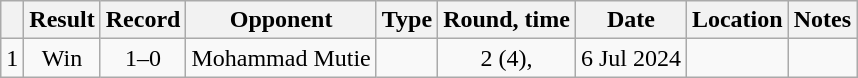<table class="wikitable" style="text-align:center">
<tr>
<th></th>
<th>Result</th>
<th>Record</th>
<th>Opponent</th>
<th>Type</th>
<th>Round, time</th>
<th>Date</th>
<th>Location</th>
<th>Notes</th>
</tr>
<tr>
<td>1</td>
<td>Win</td>
<td>1–0</td>
<td align=left>Mohammad Mutie</td>
<td></td>
<td>2 (4), </td>
<td>6 Jul 2024</td>
<td align=left></td>
<td></td>
</tr>
</table>
